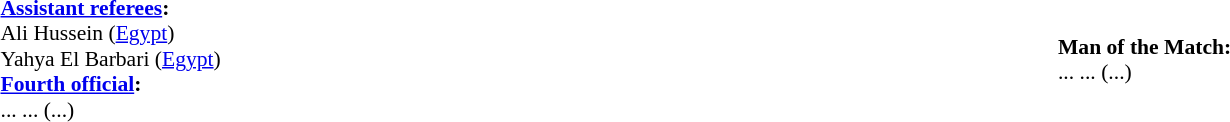<table width=100% style="font-size: 90%">
<tr>
<td><br><strong><a href='#'>Assistant referees</a>:</strong>
<br>Ali Hussein (<a href='#'>Egypt</a>)
<br>Yahya El Barbari (<a href='#'>Egypt</a>)
<br><strong><a href='#'>Fourth official</a>:</strong>
<br>... ... (...)</td>
<td><br><strong>Man of the Match:</strong>
<br>... ... (...)</td>
</tr>
</table>
